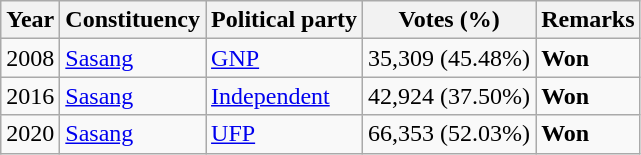<table class="wikitable">
<tr>
<th>Year</th>
<th>Constituency</th>
<th>Political party</th>
<th>Votes (%)</th>
<th>Remarks</th>
</tr>
<tr>
<td>2008</td>
<td><a href='#'>Sasang</a></td>
<td><a href='#'>GNP</a></td>
<td>35,309 (45.48%)</td>
<td><strong>Won</strong></td>
</tr>
<tr>
<td>2016</td>
<td><a href='#'>Sasang</a></td>
<td><a href='#'>Independent</a></td>
<td>42,924 (37.50%)</td>
<td><strong>Won</strong></td>
</tr>
<tr>
<td>2020</td>
<td><a href='#'>Sasang</a></td>
<td><a href='#'>UFP</a></td>
<td>66,353 (52.03%)</td>
<td><strong>Won</strong></td>
</tr>
</table>
